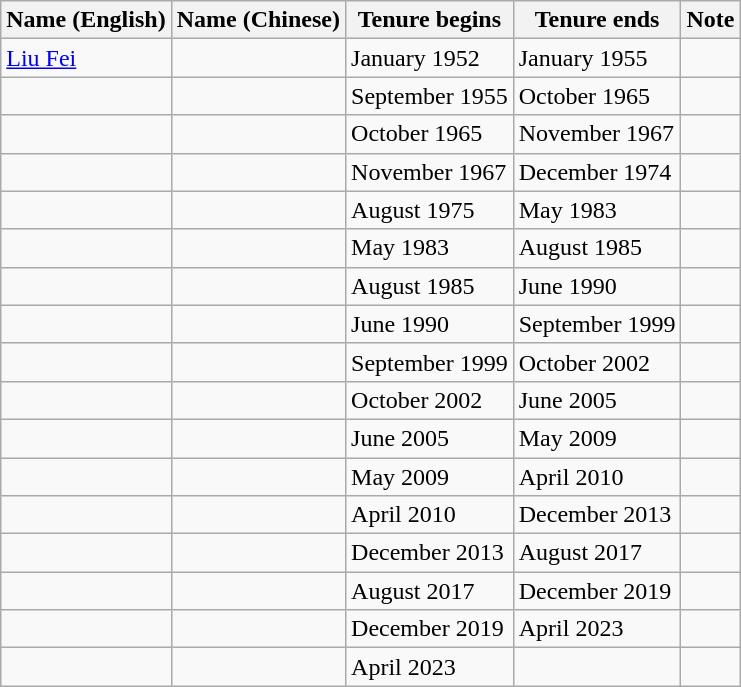<table class="wikitable">
<tr>
<th>Name (English)</th>
<th>Name (Chinese)</th>
<th>Tenure begins</th>
<th>Tenure ends</th>
<th>Note</th>
</tr>
<tr>
<td><a href='#'>Liu Fei</a></td>
<td></td>
<td>January 1952</td>
<td>January 1955</td>
<td></td>
</tr>
<tr>
<td></td>
<td></td>
<td>September 1955</td>
<td>October 1965</td>
<td></td>
</tr>
<tr>
<td></td>
<td></td>
<td>October 1965</td>
<td>November 1967</td>
<td></td>
</tr>
<tr>
<td></td>
<td></td>
<td>November 1967</td>
<td>December 1974</td>
<td></td>
</tr>
<tr>
<td></td>
<td></td>
<td>August 1975</td>
<td>May 1983</td>
<td></td>
</tr>
<tr>
<td></td>
<td></td>
<td>May 1983</td>
<td>August 1985</td>
<td></td>
</tr>
<tr>
<td></td>
<td></td>
<td>August 1985</td>
<td>June 1990</td>
<td></td>
</tr>
<tr>
<td></td>
<td></td>
<td>June 1990</td>
<td>September 1999</td>
<td></td>
</tr>
<tr>
<td></td>
<td></td>
<td>September 1999</td>
<td>October 2002</td>
<td></td>
</tr>
<tr>
<td></td>
<td></td>
<td>October 2002</td>
<td>June 2005</td>
<td></td>
</tr>
<tr>
<td></td>
<td></td>
<td>June 2005</td>
<td>May 2009</td>
<td></td>
</tr>
<tr>
<td></td>
<td></td>
<td>May 2009</td>
<td>April 2010</td>
<td></td>
</tr>
<tr>
<td></td>
<td></td>
<td>April 2010</td>
<td>December 2013</td>
<td></td>
</tr>
<tr>
<td></td>
<td></td>
<td>December 2013</td>
<td>August 2017</td>
<td></td>
</tr>
<tr>
<td></td>
<td></td>
<td>August 2017</td>
<td>December 2019</td>
<td></td>
</tr>
<tr>
<td></td>
<td></td>
<td>December 2019</td>
<td>April 2023</td>
<td></td>
</tr>
<tr>
<td></td>
<td></td>
<td>April 2023</td>
<td></td>
<td></td>
</tr>
</table>
